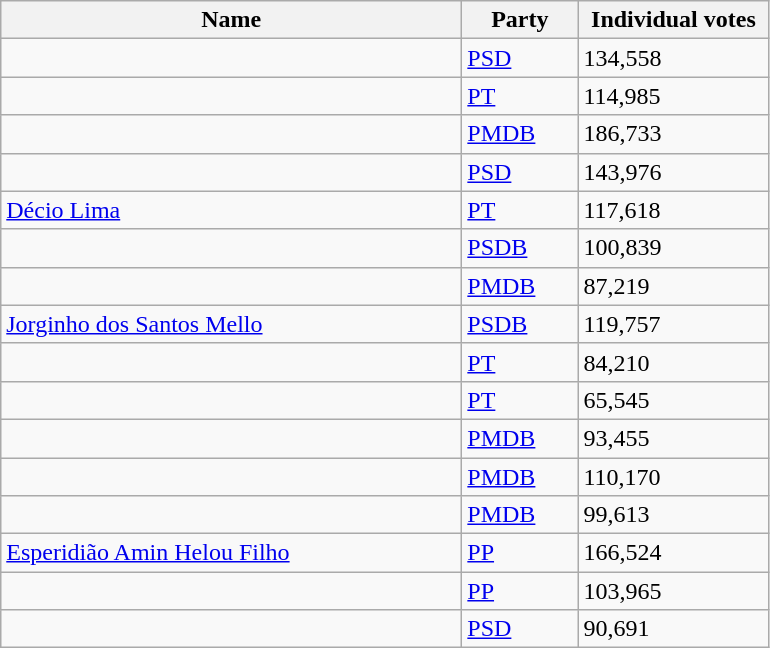<table class="wikitable sortable">
<tr>
<th style="width:300px;">Name</th>
<th style="width:70px;">Party</th>
<th style="width:120px;">Individual votes</th>
</tr>
<tr>
<td></td>
<td><a href='#'>PSD</a></td>
<td>134,558</td>
</tr>
<tr>
<td></td>
<td><a href='#'>PT</a></td>
<td>114,985</td>
</tr>
<tr>
<td></td>
<td><a href='#'>PMDB</a></td>
<td>186,733</td>
</tr>
<tr>
<td></td>
<td><a href='#'>PSD</a></td>
<td>143,976</td>
</tr>
<tr>
<td><a href='#'>Décio Lima</a></td>
<td><a href='#'>PT</a></td>
<td>117,618</td>
</tr>
<tr>
<td></td>
<td><a href='#'>PSDB</a></td>
<td>100,839</td>
</tr>
<tr>
<td></td>
<td><a href='#'>PMDB</a></td>
<td>87,219</td>
</tr>
<tr>
<td><a href='#'>Jorginho dos Santos Mello</a></td>
<td><a href='#'>PSDB</a></td>
<td>119,757</td>
</tr>
<tr>
<td></td>
<td><a href='#'>PT</a></td>
<td>84,210</td>
</tr>
<tr>
<td></td>
<td><a href='#'>PT</a></td>
<td>65,545</td>
</tr>
<tr>
<td></td>
<td><a href='#'>PMDB</a></td>
<td>93,455</td>
</tr>
<tr>
<td></td>
<td><a href='#'>PMDB</a></td>
<td>110,170</td>
</tr>
<tr>
<td></td>
<td><a href='#'>PMDB</a></td>
<td>99,613</td>
</tr>
<tr>
<td><a href='#'>Esperidião Amin Helou Filho</a></td>
<td><a href='#'>PP</a></td>
<td>166,524</td>
</tr>
<tr>
<td></td>
<td><a href='#'>PP</a></td>
<td>103,965</td>
</tr>
<tr>
<td></td>
<td><a href='#'>PSD</a></td>
<td>90,691</td>
</tr>
</table>
